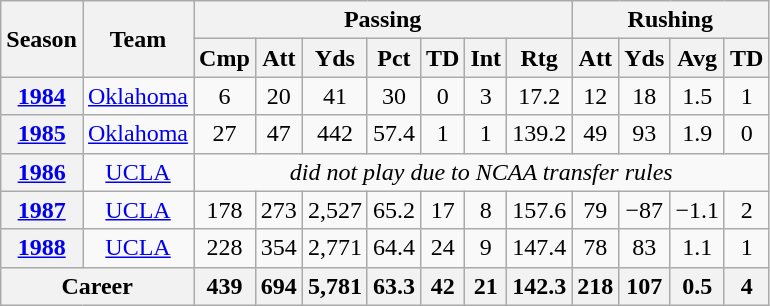<table class="wikitable" style="text-align:center;">
<tr>
<th rowspan="2">Season</th>
<th rowspan="2">Team</th>
<th colspan="7">Passing</th>
<th colspan="4">Rushing</th>
</tr>
<tr>
<th>Cmp</th>
<th>Att</th>
<th>Yds</th>
<th>Pct</th>
<th>TD</th>
<th>Int</th>
<th>Rtg</th>
<th>Att</th>
<th>Yds</th>
<th>Avg</th>
<th>TD</th>
</tr>
<tr>
<th><a href='#'>1984</a></th>
<td><a href='#'>Oklahoma</a></td>
<td>6</td>
<td>20</td>
<td>41</td>
<td>30</td>
<td>0</td>
<td>3</td>
<td>17.2</td>
<td>12</td>
<td>18</td>
<td>1.5</td>
<td>1</td>
</tr>
<tr>
<th><a href='#'>1985</a></th>
<td><a href='#'>Oklahoma</a></td>
<td>27</td>
<td>47</td>
<td>442</td>
<td>57.4</td>
<td>1</td>
<td>1</td>
<td>139.2</td>
<td>49</td>
<td>93</td>
<td>1.9</td>
<td>0</td>
</tr>
<tr>
<th><a href='#'>1986</a></th>
<td><a href='#'>UCLA</a></td>
<td colspan="14"><em>did not play due to NCAA transfer rules</em></td>
</tr>
<tr>
<th><a href='#'>1987</a></th>
<td><a href='#'>UCLA</a></td>
<td>178</td>
<td>273</td>
<td>2,527</td>
<td>65.2</td>
<td>17</td>
<td>8</td>
<td>157.6</td>
<td>79</td>
<td>−87</td>
<td>−1.1</td>
<td>2</td>
</tr>
<tr>
<th><a href='#'>1988</a></th>
<td><a href='#'>UCLA</a></td>
<td>228</td>
<td>354</td>
<td>2,771</td>
<td>64.4</td>
<td>24</td>
<td>9</td>
<td>147.4</td>
<td>78</td>
<td>83</td>
<td>1.1</td>
<td>1</td>
</tr>
<tr>
<th colspan=2>Career</th>
<th>439</th>
<th>694</th>
<th>5,781</th>
<th>63.3</th>
<th>42</th>
<th>21</th>
<th>142.3</th>
<th>218</th>
<th>107</th>
<th>0.5</th>
<th>4</th>
</tr>
</table>
